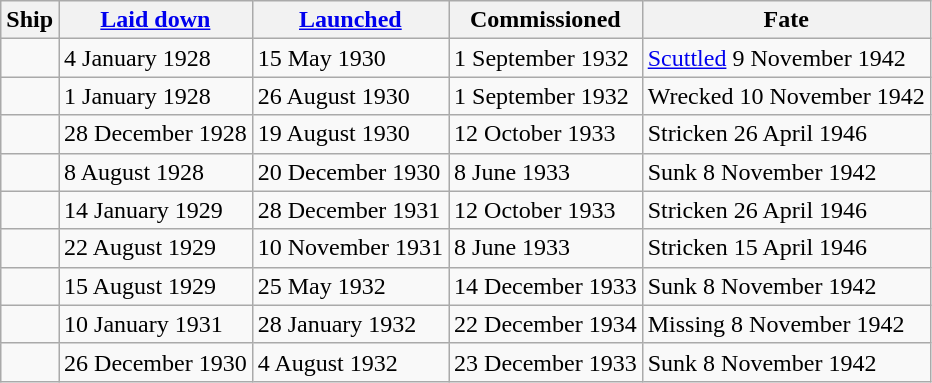<table class="wikitable">
<tr>
<th>Ship</th>
<th><a href='#'>Laid down</a></th>
<th><a href='#'>Launched</a></th>
<th>Commissioned</th>
<th>Fate</th>
</tr>
<tr>
<td></td>
<td>4 January 1928</td>
<td>15 May 1930</td>
<td>1 September 1932</td>
<td><a href='#'>Scuttled</a> 9 November 1942</td>
</tr>
<tr>
<td></td>
<td>1 January 1928</td>
<td>26 August 1930</td>
<td>1 September 1932</td>
<td>Wrecked 10 November 1942</td>
</tr>
<tr>
<td></td>
<td>28 December 1928</td>
<td>19 August 1930</td>
<td>12 October 1933</td>
<td>Stricken 26 April 1946</td>
</tr>
<tr>
<td></td>
<td>8 August 1928</td>
<td>20 December 1930</td>
<td>8 June 1933</td>
<td>Sunk 8 November 1942</td>
</tr>
<tr>
<td></td>
<td>14 January 1929</td>
<td>28 December 1931</td>
<td>12 October 1933</td>
<td>Stricken 26 April 1946</td>
</tr>
<tr>
<td></td>
<td>22 August 1929</td>
<td>10 November 1931</td>
<td>8 June 1933</td>
<td>Stricken 15 April 1946</td>
</tr>
<tr>
<td></td>
<td>15 August 1929</td>
<td>25 May 1932</td>
<td>14 December 1933</td>
<td>Sunk 8 November 1942</td>
</tr>
<tr>
<td></td>
<td>10 January 1931</td>
<td>28 January 1932</td>
<td>22 December 1934</td>
<td>Missing 8 November 1942</td>
</tr>
<tr>
<td></td>
<td>26 December 1930</td>
<td>4 August 1932</td>
<td>23 December 1933</td>
<td>Sunk 8 November 1942</td>
</tr>
</table>
